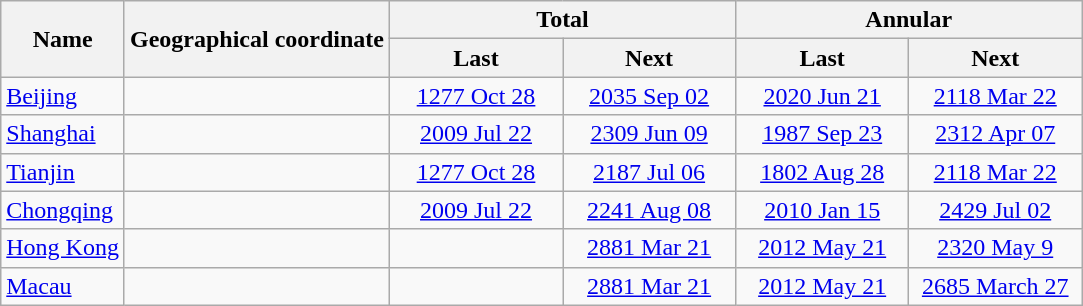<table class="wikitable">
<tr>
<th rowspan="2">Name</th>
<th rowspan="2">Geographical coordinate</th>
<th colspan="2">Total</th>
<th colspan="2">Annular</th>
</tr>
<tr>
<th width="108">Last</th>
<th width="108">Next</th>
<th width="108">Last</th>
<th width="108">Next</th>
</tr>
<tr>
<td align="left"><a href='#'>Beijing</a></td>
<td align="center"></td>
<td align="center"><a href='#'>1277 Oct 28</a></td>
<td align="center"><a href='#'>2035 Sep 02</a></td>
<td align="center"><a href='#'>2020 Jun 21</a></td>
<td align="center"><a href='#'>2118 Mar 22</a></td>
</tr>
<tr>
<td align="left"><a href='#'>Shanghai</a></td>
<td align="center"></td>
<td align="center"><a href='#'>2009 Jul 22</a></td>
<td align="center"><a href='#'>2309 Jun 09</a></td>
<td align="center"><a href='#'>1987 Sep 23</a></td>
<td align="center"><a href='#'>2312 Apr 07</a></td>
</tr>
<tr>
<td align="left"><a href='#'>Tianjin</a></td>
<td align="center"></td>
<td align="center"><a href='#'>1277 Oct 28</a></td>
<td align="center"><a href='#'>2187 Jul 06</a></td>
<td align="center"><a href='#'>1802 Aug 28</a></td>
<td align="center"><a href='#'>2118 Mar 22</a></td>
</tr>
<tr>
<td align="left"><a href='#'>Chongqing</a></td>
<td align="center"></td>
<td align="center"><a href='#'>2009 Jul 22</a></td>
<td align="center"><a href='#'>2241 Aug 08</a></td>
<td align="center"><a href='#'>2010 Jan 15</a></td>
<td align="center"><a href='#'>2429 Jul 02</a></td>
</tr>
<tr>
<td align="left"><a href='#'>Hong Kong</a></td>
<td align="center"></td>
<td align="center"></td>
<td align="center"><a href='#'>2881 Mar 21</a></td>
<td align="center"><a href='#'>2012 May 21</a></td>
<td align="center"><a href='#'>2320 May 9</a></td>
</tr>
<tr>
<td align="left"><a href='#'>Macau</a></td>
<td align="center"></td>
<td align="center"></td>
<td align="center"><a href='#'>2881 Mar 21</a></td>
<td align="center"><a href='#'>2012 May 21</a></td>
<td align="center"><a href='#'>2685 March 27</a></td>
</tr>
</table>
